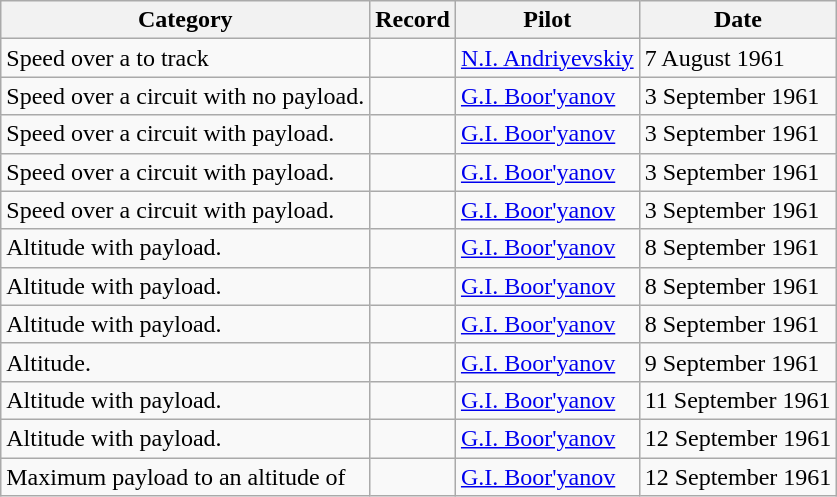<table class="wikitable">
<tr>
<th>Category</th>
<th>Record</th>
<th>Pilot</th>
<th>Date</th>
</tr>
<tr>
<td>Speed over a  to  track</td>
<td></td>
<td><a href='#'>N.I. Andriyevskiy</a></td>
<td>7 August 1961</td>
</tr>
<tr>
<td>Speed over a  circuit with no payload.</td>
<td></td>
<td><a href='#'>G.I. Boor'yanov</a></td>
<td>3 September 1961</td>
</tr>
<tr>
<td>Speed over a  circuit with  payload.</td>
<td></td>
<td><a href='#'>G.I. Boor'yanov</a></td>
<td>3 September 1961</td>
</tr>
<tr>
<td>Speed over a  circuit with  payload.</td>
<td></td>
<td><a href='#'>G.I. Boor'yanov</a></td>
<td>3 September 1961</td>
</tr>
<tr>
<td>Speed over a  circuit with  payload.</td>
<td></td>
<td><a href='#'>G.I. Boor'yanov</a></td>
<td>3 September 1961</td>
</tr>
<tr>
<td>Altitude with  payload.</td>
<td></td>
<td><a href='#'>G.I. Boor'yanov</a></td>
<td>8 September 1961</td>
</tr>
<tr>
<td>Altitude with  payload.</td>
<td></td>
<td><a href='#'>G.I. Boor'yanov</a></td>
<td>8 September 1961</td>
</tr>
<tr>
<td>Altitude with  payload.</td>
<td></td>
<td><a href='#'>G.I. Boor'yanov</a></td>
<td>8 September 1961</td>
</tr>
<tr>
<td>Altitude.</td>
<td></td>
<td><a href='#'>G.I. Boor'yanov</a></td>
<td>9 September 1961</td>
</tr>
<tr>
<td>Altitude with  payload.</td>
<td></td>
<td><a href='#'>G.I. Boor'yanov</a></td>
<td>11 September 1961</td>
</tr>
<tr>
<td>Altitude with  payload.</td>
<td></td>
<td><a href='#'>G.I. Boor'yanov</a></td>
<td>12 September 1961</td>
</tr>
<tr>
<td>Maximum payload to an altitude of </td>
<td></td>
<td><a href='#'>G.I. Boor'yanov</a></td>
<td>12 September 1961</td>
</tr>
</table>
